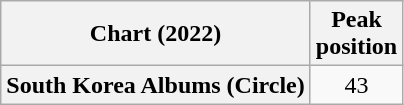<table class="wikitable plainrowheaders" style="text-align:center">
<tr>
<th scope="col">Chart (2022)</th>
<th scope="col">Peak<br>position</th>
</tr>
<tr>
<th scope="row">South Korea Albums (Circle)</th>
<td>43</td>
</tr>
</table>
